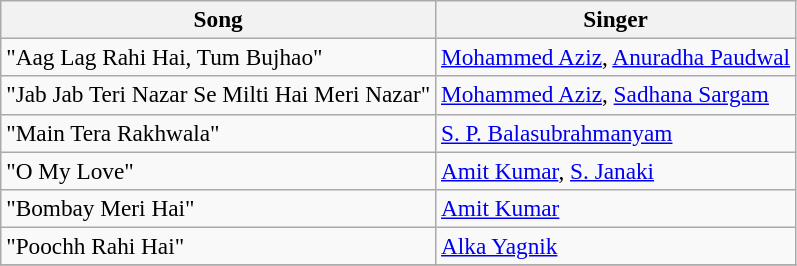<table class="wikitable" style="font-size:97%;">
<tr>
<th>Song</th>
<th>Singer</th>
</tr>
<tr>
<td>"Aag Lag Rahi Hai, Tum Bujhao"</td>
<td><a href='#'>Mohammed Aziz</a>, <a href='#'>Anuradha Paudwal</a></td>
</tr>
<tr>
<td>"Jab Jab Teri Nazar Se Milti Hai Meri Nazar"</td>
<td><a href='#'>Mohammed Aziz</a>, <a href='#'>Sadhana Sargam</a></td>
</tr>
<tr>
<td>"Main Tera Rakhwala"</td>
<td><a href='#'>S. P. Balasubrahmanyam</a></td>
</tr>
<tr>
<td>"O My Love"</td>
<td><a href='#'>Amit Kumar</a>, <a href='#'>S. Janaki</a></td>
</tr>
<tr>
<td>"Bombay Meri Hai"</td>
<td><a href='#'>Amit Kumar</a></td>
</tr>
<tr>
<td>"Poochh Rahi Hai"</td>
<td><a href='#'>Alka Yagnik</a></td>
</tr>
<tr>
</tr>
</table>
